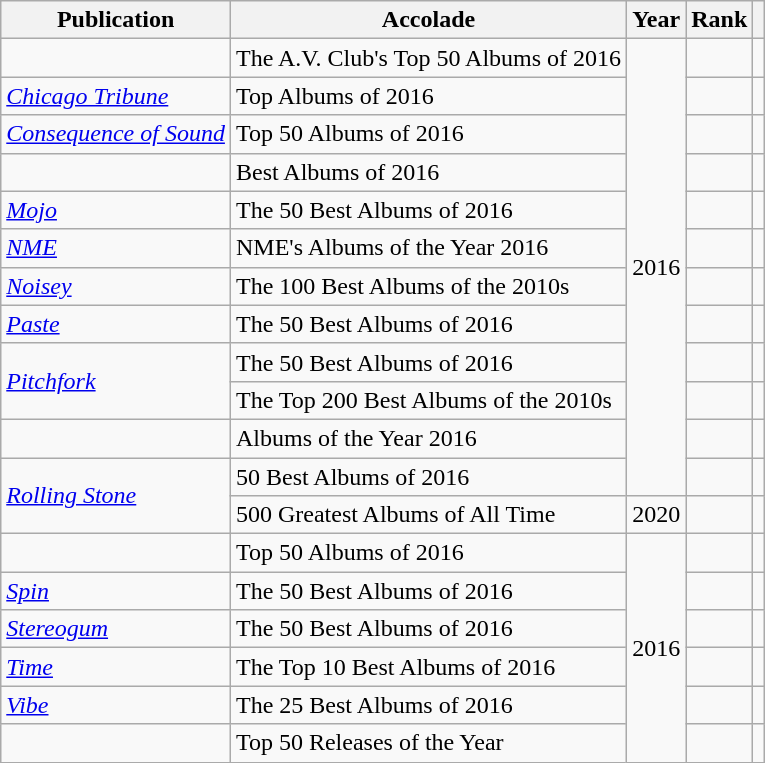<table class="sortable wikitable">
<tr>
<th>Publication</th>
<th>Accolade</th>
<th>Year</th>
<th>Rank</th>
<th class="unsortable"></th>
</tr>
<tr>
<td><em></em></td>
<td>The A.V. Club's Top 50 Albums of 2016</td>
<td rowspan="12">2016</td>
<td></td>
<td></td>
</tr>
<tr>
<td><em><a href='#'>Chicago Tribune</a></em></td>
<td>Top Albums of 2016</td>
<td></td>
<td></td>
</tr>
<tr>
<td><em><a href='#'>Consequence of Sound</a></em></td>
<td>Top 50 Albums of 2016</td>
<td></td>
<td></td>
</tr>
<tr>
<td><em></em></td>
<td>Best Albums of 2016</td>
<td></td>
<td></td>
</tr>
<tr>
<td><em><a href='#'>Mojo</a></em></td>
<td>The 50 Best Albums of 2016</td>
<td></td>
<td></td>
</tr>
<tr>
<td><em><a href='#'>NME</a></em></td>
<td>NME's Albums of the Year 2016</td>
<td></td>
<td></td>
</tr>
<tr>
<td><em><a href='#'>Noisey</a></em></td>
<td>The 100 Best Albums of the 2010s</td>
<td></td>
<td></td>
</tr>
<tr>
<td><em><a href='#'>Paste</a></em></td>
<td>The 50 Best Albums of 2016</td>
<td></td>
<td></td>
</tr>
<tr>
<td rowspan="2"><em><a href='#'>Pitchfork</a></em></td>
<td>The 50 Best Albums of 2016</td>
<td></td>
<td></td>
</tr>
<tr>
<td>The Top 200 Best Albums of the 2010s</td>
<td></td>
<td></td>
</tr>
<tr>
<td><em></em></td>
<td>Albums of the Year 2016</td>
<td></td>
<td></td>
</tr>
<tr>
<td rowspan="2"><em><a href='#'>Rolling Stone</a></em></td>
<td>50 Best Albums of 2016</td>
<td></td>
<td></td>
</tr>
<tr>
<td>500 Greatest Albums of All Time</td>
<td rowspan="1">2020</td>
<td></td>
<td></td>
</tr>
<tr>
<td><em></em></td>
<td>Top 50 Albums of 2016</td>
<td rowspan="6">2016</td>
<td></td>
<td></td>
</tr>
<tr>
<td><em><a href='#'>Spin</a></em></td>
<td>The 50 Best Albums of 2016</td>
<td></td>
<td></td>
</tr>
<tr>
<td><em><a href='#'>Stereogum</a></em></td>
<td>The 50 Best Albums of 2016</td>
<td></td>
<td></td>
</tr>
<tr>
<td><em><a href='#'>Time</a></em></td>
<td>The Top 10 Best Albums of 2016</td>
<td></td>
<td></td>
</tr>
<tr>
<td><em><a href='#'>Vibe</a></em></td>
<td>The 25 Best Albums of 2016</td>
<td></td>
<td></td>
</tr>
<tr>
<td><em></em></td>
<td>Top 50 Releases of the Year</td>
<td></td>
<td></td>
</tr>
</table>
